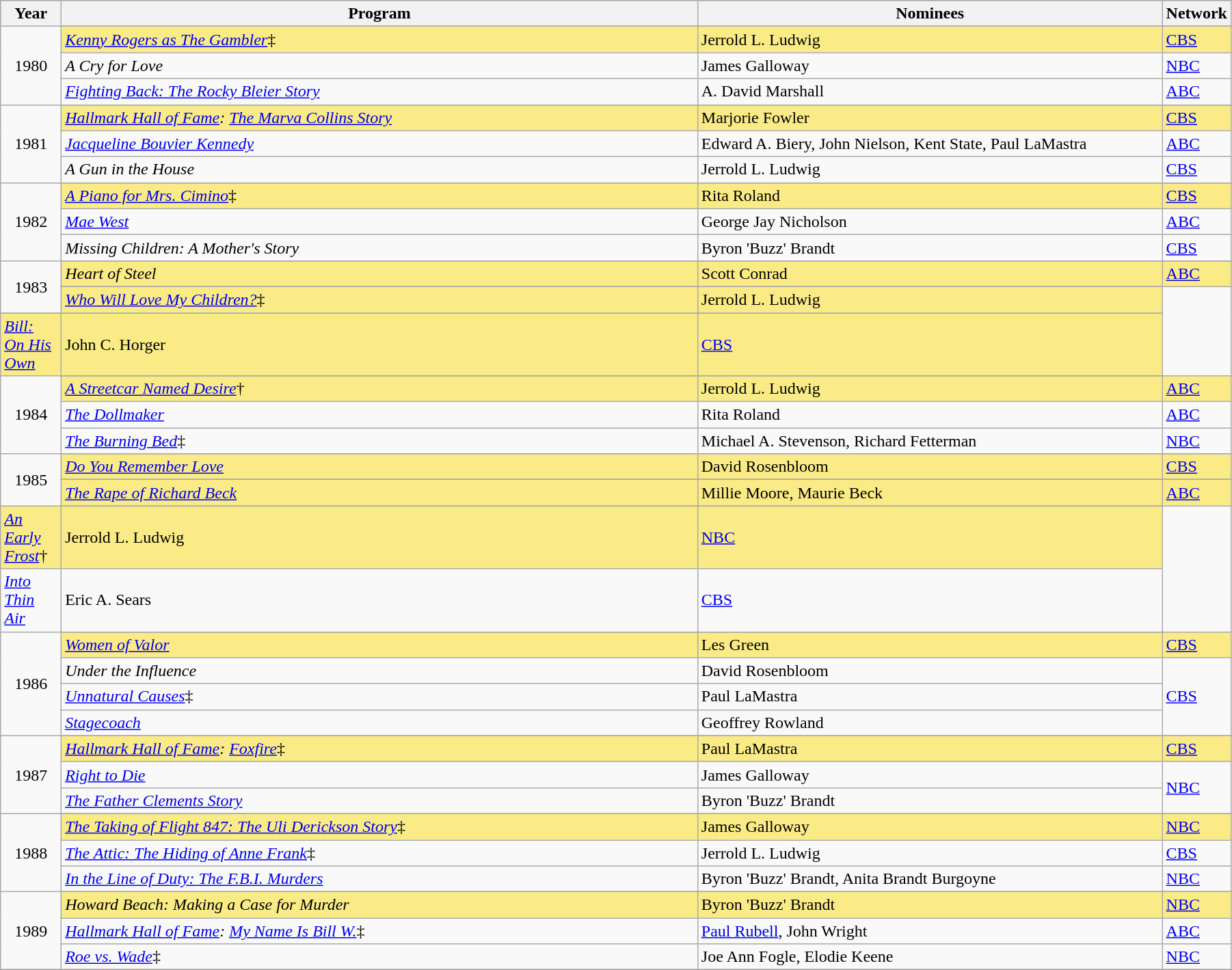<table class="wikitable" style="width:95%">
<tr bgcolor="#bebebe">
<th width="5%">Year</th>
<th width="55%">Program</th>
<th width="40%">Nominees</th>
<th width="10%">Network</th>
</tr>
<tr>
<td rowspan=4 style="text-align:center">1980<br></td>
</tr>
<tr style="background:#FAEB86">
<td><em><a href='#'>Kenny Rogers as The Gambler</a></em>‡</td>
<td>Jerrold L. Ludwig</td>
<td><a href='#'>CBS</a></td>
</tr>
<tr>
<td><em>A Cry for Love</em></td>
<td>James Galloway</td>
<td><a href='#'>NBC</a></td>
</tr>
<tr>
<td><em><a href='#'>Fighting Back: The Rocky Bleier Story</a></em></td>
<td>A. David Marshall</td>
<td><a href='#'>ABC</a></td>
</tr>
<tr>
<td rowspan=4 style="text-align:center">1981<br></td>
</tr>
<tr style="background:#FAEB86">
<td><em><a href='#'>Hallmark Hall of Fame</a>: <a href='#'>The Marva Collins Story</a></em></td>
<td>Marjorie Fowler</td>
<td><a href='#'>CBS</a></td>
</tr>
<tr>
<td><em><a href='#'>Jacqueline Bouvier Kennedy</a></em></td>
<td>Edward A. Biery, John Nielson, Kent State, Paul LaMastra</td>
<td><a href='#'>ABC</a></td>
</tr>
<tr>
<td><em>A Gun in the House</em></td>
<td>Jerrold L. Ludwig</td>
<td><a href='#'>CBS</a></td>
</tr>
<tr>
<td rowspan=4 style="text-align:center">1982<br></td>
</tr>
<tr style="background:#FAEB86">
<td><em><a href='#'>A Piano for Mrs. Cimino</a></em>‡</td>
<td>Rita Roland</td>
<td><a href='#'>CBS</a></td>
</tr>
<tr>
<td><em><a href='#'>Mae West</a></em></td>
<td>George Jay Nicholson</td>
<td><a href='#'>ABC</a></td>
</tr>
<tr>
<td><em>Missing Children: A Mother's Story</em></td>
<td>Byron 'Buzz' Brandt</td>
<td><a href='#'>CBS</a></td>
</tr>
<tr>
<td rowspan=4 style="text-align:center">1983<br></td>
</tr>
<tr style="background:#FAEB86">
<td><em>Heart of Steel</em></td>
<td>Scott Conrad</td>
<td rowspan="2"><a href='#'>ABC</a></td>
</tr>
<tr>
</tr>
<tr style="background:#FAEB86">
<td><em><a href='#'>Who Will Love My Children?</a></em>‡</td>
<td>Jerrold L. Ludwig</td>
</tr>
<tr>
</tr>
<tr style="background:#FAEB86">
<td><em><a href='#'>Bill: On His Own</a></em></td>
<td>John C. Horger</td>
<td><a href='#'>CBS</a></td>
</tr>
<tr>
<td rowspan=4 style="text-align:center">1984<br></td>
</tr>
<tr style="background:#FAEB86">
<td><em><a href='#'>A Streetcar Named Desire</a></em>†</td>
<td>Jerrold L. Ludwig</td>
<td><a href='#'>ABC</a></td>
</tr>
<tr>
<td><em><a href='#'>The Dollmaker</a></em></td>
<td>Rita Roland</td>
<td><a href='#'>ABC</a></td>
</tr>
<tr>
<td><em><a href='#'>The Burning Bed</a></em>‡</td>
<td>Michael A. Stevenson, Richard Fetterman</td>
<td><a href='#'>NBC</a></td>
</tr>
<tr>
<td rowspan=5 style="text-align:center">1985<br></td>
</tr>
<tr style="background:#FAEB86">
<td><em><a href='#'>Do You Remember Love</a></em></td>
<td>David Rosenbloom</td>
<td><a href='#'>CBS</a></td>
</tr>
<tr>
</tr>
<tr style="background:#FAEB86">
<td><em><a href='#'>The Rape of Richard Beck</a></em></td>
<td>Millie Moore, Maurie Beck</td>
<td><a href='#'>ABC</a></td>
</tr>
<tr>
</tr>
<tr style="background:#FAEB86">
<td><em><a href='#'>An Early Frost</a></em>†</td>
<td>Jerrold L. Ludwig</td>
<td><a href='#'>NBC</a></td>
</tr>
<tr>
<td><em><a href='#'>Into Thin Air</a></em></td>
<td>Eric A. Sears</td>
<td><a href='#'>CBS</a></td>
</tr>
<tr>
<td rowspan=5 style="text-align:center">1986<br></td>
</tr>
<tr style="background:#FAEB86">
<td><em><a href='#'>Women of Valor</a></em></td>
<td>Les Green</td>
<td><a href='#'>CBS</a></td>
</tr>
<tr>
<td><em>Under the Influence</em></td>
<td>David Rosenbloom</td>
<td rowspan="3"><a href='#'>CBS</a></td>
</tr>
<tr>
<td><em><a href='#'>Unnatural Causes</a></em>‡</td>
<td>Paul LaMastra</td>
</tr>
<tr>
<td><em><a href='#'>Stagecoach</a></em></td>
<td>Geoffrey Rowland</td>
</tr>
<tr>
<td rowspan=4 style="text-align:center">1987<br></td>
</tr>
<tr style="background:#FAEB86">
<td><em><a href='#'>Hallmark Hall of Fame</a>: <a href='#'>Foxfire</a></em>‡</td>
<td>Paul LaMastra</td>
<td><a href='#'>CBS</a></td>
</tr>
<tr>
<td><em><a href='#'>Right to Die</a></em></td>
<td>James Galloway</td>
<td rowspan="2"><a href='#'>NBC</a></td>
</tr>
<tr>
<td><em><a href='#'>The Father Clements Story</a></em></td>
<td>Byron 'Buzz' Brandt</td>
</tr>
<tr>
<td rowspan=4 style="text-align:center">1988<br></td>
</tr>
<tr style="background:#FAEB86">
<td><em><a href='#'>The Taking of Flight 847: The Uli Derickson Story</a></em>‡</td>
<td>James Galloway</td>
<td><a href='#'>NBC</a></td>
</tr>
<tr>
<td><em><a href='#'>The Attic: The Hiding of Anne Frank</a></em>‡</td>
<td>Jerrold L. Ludwig</td>
<td><a href='#'>CBS</a></td>
</tr>
<tr>
<td><em><a href='#'>In the Line of Duty: The F.B.I. Murders</a></em></td>
<td>Byron 'Buzz' Brandt, Anita Brandt Burgoyne</td>
<td><a href='#'>NBC</a></td>
</tr>
<tr>
<td rowspan=4 style="text-align:center">1989<br></td>
</tr>
<tr style="background:#FAEB86">
<td><em>Howard Beach: Making a Case for Murder</em></td>
<td>Byron 'Buzz' Brandt</td>
<td><a href='#'>NBC</a></td>
</tr>
<tr>
<td><em><a href='#'>Hallmark Hall of Fame</a>: <a href='#'>My Name Is Bill W.</a></em>‡</td>
<td><a href='#'>Paul Rubell</a>, John Wright</td>
<td><a href='#'>ABC</a></td>
</tr>
<tr>
<td><em><a href='#'>Roe vs. Wade</a></em>‡</td>
<td>Joe Ann Fogle, Elodie Keene</td>
<td><a href='#'>NBC</a></td>
</tr>
<tr>
</tr>
</table>
